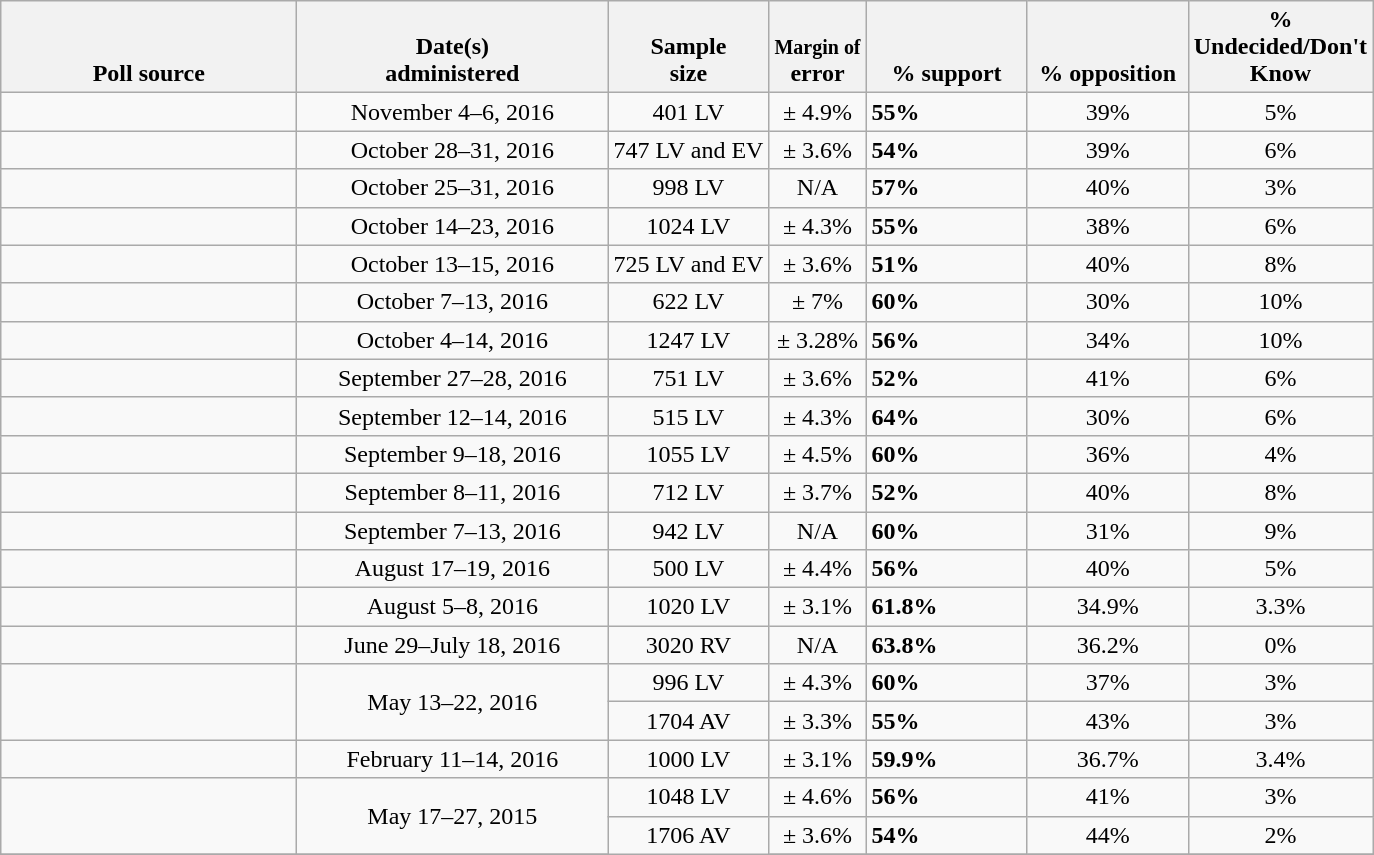<table class="wikitable">
<tr valign= bottom>
<th style="width:190px;">Poll source</th>
<th style="width:200px;">Date(s)<br>administered</th>
<th class=small>Sample<br>size</th>
<th><small>Margin of</small><br>error</th>
<th style="width:100px;">% support</th>
<th style="width:100px;">% opposition</th>
<th style="width:40px;">% Undecided/Don't Know</th>
</tr>
<tr>
<td></td>
<td align=center>November 4–6, 2016</td>
<td align=center>401 LV</td>
<td align=center>± 4.9%</td>
<td><strong>55%</strong></td>
<td align=center>39%</td>
<td align=center>5%</td>
</tr>
<tr>
<td></td>
<td align=center>October 28–31, 2016</td>
<td align=center>747 LV and EV</td>
<td align=center>± 3.6%</td>
<td><strong>54%</strong></td>
<td align=center>39%</td>
<td align=center>6%</td>
</tr>
<tr>
<td></td>
<td align=center>October 25–31, 2016</td>
<td align=center>998 LV</td>
<td align=center>N/A</td>
<td><strong>57%</strong></td>
<td align=center>40%</td>
<td align=center>3%</td>
</tr>
<tr>
<td></td>
<td align=center>October 14–23, 2016</td>
<td align=center>1024 LV</td>
<td align=center>± 4.3%</td>
<td><strong>55%</strong></td>
<td align=center>38%</td>
<td align=center>6%</td>
</tr>
<tr>
<td></td>
<td align=center>October 13–15, 2016</td>
<td align=center>725 LV and EV</td>
<td align=center>± 3.6%</td>
<td><strong>51%</strong></td>
<td align=center>40%</td>
<td align=center>8%</td>
</tr>
<tr>
<td></td>
<td align=center>October 7–13, 2016</td>
<td align=center>622 LV</td>
<td align=center>± 7%</td>
<td><strong>60%</strong></td>
<td align=center>30%</td>
<td align=center>10%</td>
</tr>
<tr>
<td></td>
<td align=center>October 4–14, 2016</td>
<td align=center>1247 LV</td>
<td align=center>± 3.28%</td>
<td><strong>56%</strong></td>
<td align=center>34%</td>
<td align=center>10%</td>
</tr>
<tr>
<td></td>
<td align=center>September 27–28, 2016</td>
<td align=center>751 LV</td>
<td align=center>± 3.6%</td>
<td><strong>52%</strong></td>
<td align=center>41%</td>
<td align=center>6% </td>
</tr>
<tr>
<td></td>
<td align=center>September 12–14, 2016</td>
<td align=center>515 LV</td>
<td align=center>± 4.3%</td>
<td><strong>64%</strong></td>
<td align=center>30%</td>
<td align=center>6%</td>
</tr>
<tr>
<td></td>
<td align=center>September 9–18, 2016</td>
<td align=center>1055 LV</td>
<td align=center>± 4.5%</td>
<td><strong>60%</strong></td>
<td align=center>36%</td>
<td align=center>4%</td>
</tr>
<tr>
<td></td>
<td align=center>September 8–11, 2016</td>
<td align=center>712 LV</td>
<td align=center>± 3.7%</td>
<td><strong>52%</strong></td>
<td align=center>40%</td>
<td align=center>8%</td>
</tr>
<tr>
<td></td>
<td align=center>September 7–13, 2016</td>
<td align=center>942 LV</td>
<td align=center>N/A</td>
<td><strong>60%</strong></td>
<td align=center>31%</td>
<td align=center>9%</td>
</tr>
<tr>
<td></td>
<td align=center>August 17–19, 2016</td>
<td align=center>500 LV</td>
<td align=center>± 4.4%</td>
<td><strong>56%</strong></td>
<td align=center>40%</td>
<td align=center>5%</td>
</tr>
<tr>
<td></td>
<td align=center>August 5–8, 2016</td>
<td align=center>1020 LV</td>
<td align=center>± 3.1%</td>
<td><strong>61.8%</strong></td>
<td align=center>34.9%</td>
<td align=center>3.3%</td>
</tr>
<tr>
<td></td>
<td align=center>June 29–July 18, 2016</td>
<td align=center>3020 RV</td>
<td align=center>N/A</td>
<td><strong>63.8%</strong></td>
<td align=center>36.2%</td>
<td align=center>0%</td>
</tr>
<tr>
<td rowspan=2></td>
<td align=center rowspan=2>May 13–22, 2016</td>
<td align=center>996 LV</td>
<td align=center>± 4.3%</td>
<td><strong>60%</strong></td>
<td align=center>37%</td>
<td align=center>3%</td>
</tr>
<tr>
<td align=center>1704 AV</td>
<td align=center>± 3.3%</td>
<td><strong>55%</strong></td>
<td align=center>43%</td>
<td align=center>3%</td>
</tr>
<tr>
<td></td>
<td align=center>February 11–14, 2016</td>
<td align=center>1000 LV</td>
<td align=center>± 3.1%</td>
<td><strong>59.9%</strong></td>
<td align=center>36.7%</td>
<td align=center>3.4%</td>
</tr>
<tr>
<td rowspan=2></td>
<td align=center rowspan=2>May 17–27, 2015</td>
<td align=center>1048 LV</td>
<td align=center>± 4.6%</td>
<td><strong>56%</strong></td>
<td align=center>41%</td>
<td align=center>3%</td>
</tr>
<tr>
<td align=center rowspan=2>1706 AV</td>
<td align=center>± 3.6%</td>
<td><strong>54%</strong></td>
<td align=center>44%</td>
<td align=center>2%</td>
</tr>
<tr>
</tr>
</table>
